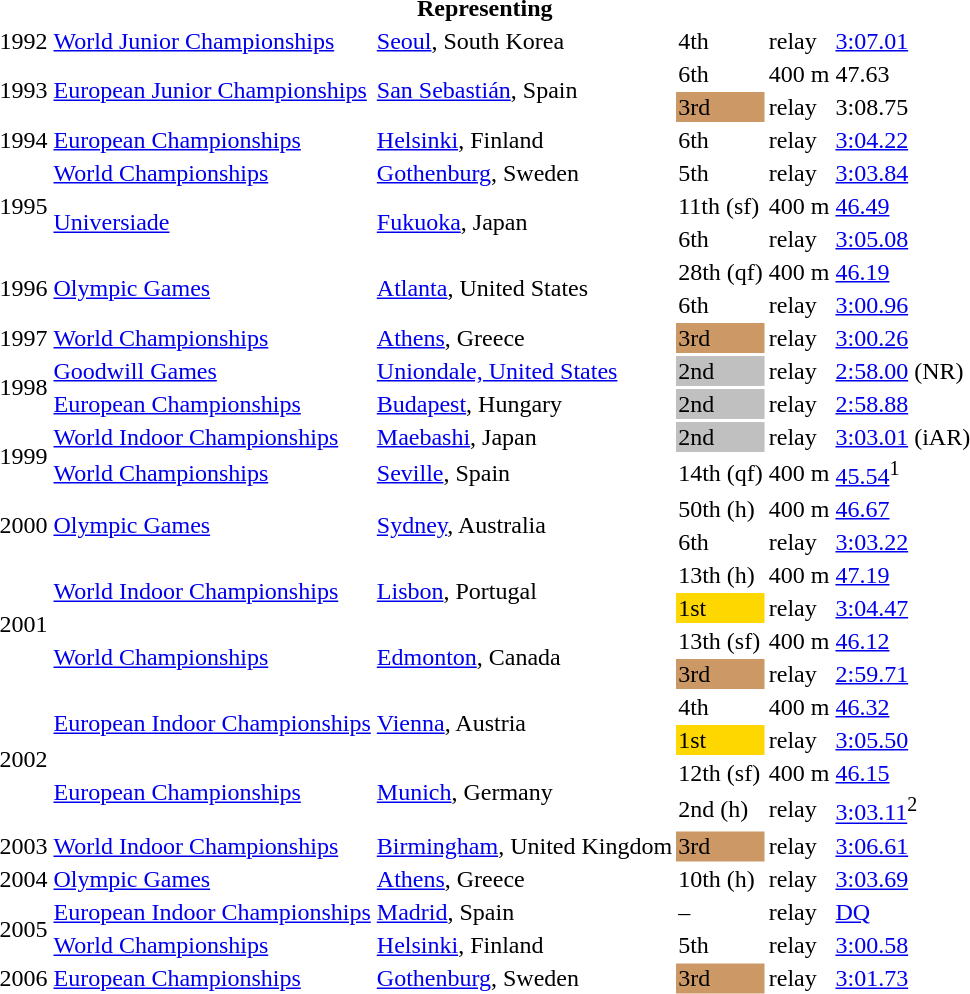<table>
<tr>
<th colspan="6">Representing </th>
</tr>
<tr>
<td>1992</td>
<td><a href='#'>World Junior Championships</a></td>
<td><a href='#'>Seoul</a>, South Korea</td>
<td>4th</td>
<td> relay</td>
<td><a href='#'>3:07.01</a></td>
</tr>
<tr>
<td rowspan=2>1993</td>
<td rowspan=2><a href='#'>European Junior Championships</a></td>
<td rowspan=2><a href='#'>San Sebastián</a>, Spain</td>
<td>6th</td>
<td>400 m</td>
<td>47.63</td>
</tr>
<tr>
<td bgcolor=cc9966>3rd</td>
<td> relay</td>
<td>3:08.75</td>
</tr>
<tr>
<td>1994</td>
<td><a href='#'>European Championships</a></td>
<td><a href='#'>Helsinki</a>, Finland</td>
<td>6th</td>
<td> relay</td>
<td><a href='#'>3:04.22</a></td>
</tr>
<tr>
<td rowspan=3>1995</td>
<td><a href='#'>World Championships</a></td>
<td><a href='#'>Gothenburg</a>, Sweden</td>
<td>5th</td>
<td> relay</td>
<td><a href='#'>3:03.84</a></td>
</tr>
<tr>
<td rowspan=2><a href='#'>Universiade</a></td>
<td rowspan=2><a href='#'>Fukuoka</a>, Japan</td>
<td>11th (sf)</td>
<td>400 m</td>
<td><a href='#'>46.49</a></td>
</tr>
<tr>
<td>6th</td>
<td> relay</td>
<td><a href='#'>3:05.08</a></td>
</tr>
<tr>
<td rowspan=2>1996</td>
<td rowspan=2><a href='#'>Olympic Games</a></td>
<td rowspan=2><a href='#'>Atlanta</a>, United States</td>
<td>28th (qf)</td>
<td>400 m</td>
<td><a href='#'>46.19</a></td>
</tr>
<tr>
<td>6th</td>
<td> relay</td>
<td><a href='#'>3:00.96</a></td>
</tr>
<tr>
<td>1997</td>
<td><a href='#'>World Championships</a></td>
<td><a href='#'>Athens</a>, Greece</td>
<td bgcolor="cc9966">3rd</td>
<td> relay</td>
<td><a href='#'>3:00.26</a></td>
</tr>
<tr>
<td rowspan=2>1998</td>
<td><a href='#'>Goodwill Games</a></td>
<td><a href='#'>Uniondale, United States</a></td>
<td bgcolor=silver>2nd</td>
<td> relay</td>
<td><a href='#'>2:58.00</a> (NR)</td>
</tr>
<tr>
<td><a href='#'>European Championships</a></td>
<td><a href='#'>Budapest</a>, Hungary</td>
<td bgcolor="silver">2nd</td>
<td> relay</td>
<td><a href='#'>2:58.88</a></td>
</tr>
<tr>
<td rowspan=2>1999</td>
<td><a href='#'>World Indoor Championships</a></td>
<td><a href='#'>Maebashi</a>, Japan</td>
<td bgcolor="silver">2nd</td>
<td> relay</td>
<td><a href='#'>3:03.01</a> (iAR)</td>
</tr>
<tr>
<td><a href='#'>World Championships</a></td>
<td><a href='#'>Seville</a>, Spain</td>
<td>14th (qf)</td>
<td>400 m</td>
<td><a href='#'>45.54</a><sup>1</sup></td>
</tr>
<tr>
<td rowspan=2>2000</td>
<td rowspan=2><a href='#'>Olympic Games</a></td>
<td rowspan=2><a href='#'>Sydney</a>, Australia</td>
<td>50th (h)</td>
<td>400 m</td>
<td><a href='#'>46.67</a></td>
</tr>
<tr>
<td>6th</td>
<td> relay</td>
<td><a href='#'>3:03.22</a></td>
</tr>
<tr>
<td rowspan=4>2001</td>
<td rowspan=2><a href='#'>World Indoor Championships</a></td>
<td rowspan=2><a href='#'>Lisbon</a>, Portugal</td>
<td>13th (h)</td>
<td>400 m</td>
<td><a href='#'>47.19</a></td>
</tr>
<tr>
<td bgcolor="gold">1st</td>
<td> relay</td>
<td><a href='#'>3:04.47</a></td>
</tr>
<tr>
<td rowspan=2><a href='#'>World Championships</a></td>
<td rowspan=2><a href='#'>Edmonton</a>, Canada</td>
<td>13th (sf)</td>
<td>400 m</td>
<td><a href='#'>46.12</a></td>
</tr>
<tr>
<td bgcolor="cc9966">3rd</td>
<td> relay</td>
<td><a href='#'>2:59.71</a></td>
</tr>
<tr>
<td rowspan=4>2002</td>
<td rowspan=2><a href='#'>European Indoor Championships</a></td>
<td rowspan=2><a href='#'>Vienna</a>, Austria</td>
<td>4th</td>
<td>400 m</td>
<td><a href='#'>46.32</a></td>
</tr>
<tr>
<td bgcolor="gold">1st</td>
<td> relay</td>
<td><a href='#'>3:05.50</a></td>
</tr>
<tr>
<td rowspan=2><a href='#'>European Championships</a></td>
<td rowspan=2><a href='#'>Munich</a>, Germany</td>
<td>12th (sf)</td>
<td>400 m</td>
<td><a href='#'>46.15</a></td>
</tr>
<tr>
<td>2nd (h)</td>
<td> relay</td>
<td><a href='#'>3:03.11</a><sup>2</sup></td>
</tr>
<tr>
<td>2003</td>
<td><a href='#'>World Indoor Championships</a></td>
<td><a href='#'>Birmingham</a>, United Kingdom</td>
<td bgcolor="cc9966">3rd</td>
<td> relay</td>
<td><a href='#'>3:06.61</a></td>
</tr>
<tr>
<td>2004</td>
<td><a href='#'>Olympic Games</a></td>
<td><a href='#'>Athens</a>, Greece</td>
<td>10th (h)</td>
<td> relay</td>
<td><a href='#'>3:03.69</a></td>
</tr>
<tr>
<td rowspan=2>2005</td>
<td><a href='#'>European Indoor Championships</a></td>
<td><a href='#'>Madrid</a>, Spain</td>
<td>–</td>
<td> relay</td>
<td><a href='#'>DQ</a></td>
</tr>
<tr>
<td><a href='#'>World Championships</a></td>
<td><a href='#'>Helsinki</a>, Finland</td>
<td>5th</td>
<td> relay</td>
<td><a href='#'>3:00.58</a></td>
</tr>
<tr>
<td>2006</td>
<td><a href='#'>European Championships</a></td>
<td><a href='#'>Gothenburg</a>, Sweden</td>
<td bgcolor="cc9966">3rd</td>
<td> relay</td>
<td><a href='#'>3:01.73</a></td>
</tr>
</table>
